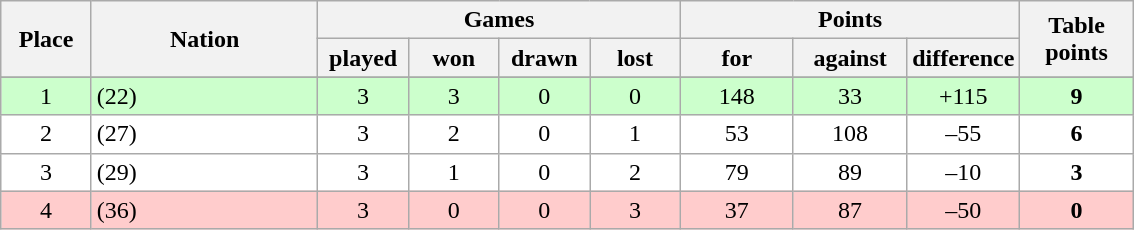<table class="wikitable">
<tr>
<th rowspan=2 width="8%">Place</th>
<th rowspan=2 width="20%">Nation</th>
<th colspan=4 width="32%">Games</th>
<th colspan=3 width="30%">Points</th>
<th rowspan=2 width="10%">Table<br>points</th>
</tr>
<tr>
<th width="8%">played</th>
<th width="8%">won</th>
<th width="8%">drawn</th>
<th width="8%">lost</th>
<th width="10%">for</th>
<th width="10%">against</th>
<th width="10%">difference</th>
</tr>
<tr>
</tr>
<tr bgcolor=#ccffcc align=center>
<td>1</td>
<td align=left> (22)</td>
<td>3</td>
<td>3</td>
<td>0</td>
<td>0</td>
<td>148</td>
<td>33</td>
<td>+115</td>
<td><strong>9</strong></td>
</tr>
<tr bgcolor=#ffffff align=center>
<td>2</td>
<td align=left> (27)</td>
<td>3</td>
<td>2</td>
<td>0</td>
<td>1</td>
<td>53</td>
<td>108</td>
<td>–55</td>
<td><strong>6</strong></td>
</tr>
<tr bgcolor=#ffffff align=center>
<td>3</td>
<td align=left> (29)</td>
<td>3</td>
<td>1</td>
<td>0</td>
<td>2</td>
<td>79</td>
<td>89</td>
<td>–10</td>
<td><strong>3</strong></td>
</tr>
<tr style="background:#fcc" align=center>
<td>4</td>
<td align=left> (36)</td>
<td>3</td>
<td>0</td>
<td>0</td>
<td>3</td>
<td>37</td>
<td>87</td>
<td>–50</td>
<td><strong>0</strong></td>
</tr>
</table>
